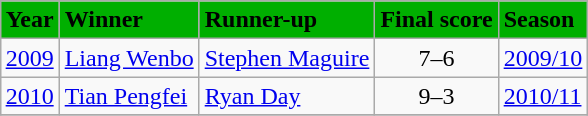<table class="wikitable" style="margin: auto">
<tr>
<th style="text-align: center; background-color: #00af00">Year</th>
<th style="text-align: left; background-color: #00af00">Winner</th>
<th style="text-align: left; background-color: #00af00">Runner-up</th>
<th style="text-align: left; background-color: #00af00">Final score</th>
<th style="text-align: left; background-color: #00af00">Season</th>
</tr>
<tr>
<td><a href='#'>2009</a></td>
<td> <a href='#'>Liang Wenbo</a></td>
<td> <a href='#'>Stephen Maguire</a></td>
<td style="text-align: center">7–6</td>
<td><a href='#'>2009/10</a></td>
</tr>
<tr>
<td><a href='#'>2010</a></td>
<td> <a href='#'>Tian Pengfei</a></td>
<td> <a href='#'>Ryan Day</a></td>
<td style="text-align: center">9–3</td>
<td><a href='#'>2010/11</a></td>
</tr>
<tr>
</tr>
</table>
